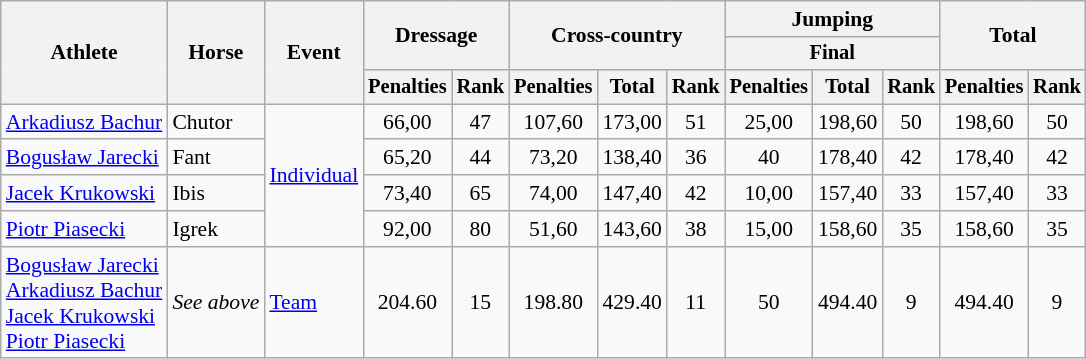<table class=wikitable style="font-size:90%">
<tr>
<th rowspan="3">Athlete</th>
<th rowspan="3">Horse</th>
<th rowspan="3">Event</th>
<th colspan="2" rowspan="2">Dressage</th>
<th colspan="3" rowspan="2">Cross-country</th>
<th colspan="3">Jumping</th>
<th colspan="2" rowspan="2">Total</th>
</tr>
<tr style="font-size:95%">
<th colspan="3">Final</th>
</tr>
<tr style="font-size:95%">
<th>Penalties</th>
<th>Rank</th>
<th>Penalties</th>
<th>Total</th>
<th>Rank</th>
<th>Penalties</th>
<th>Total</th>
<th>Rank</th>
<th>Penalties</th>
<th>Rank</th>
</tr>
<tr align=center>
<td align=left><a href='#'>Arkadiusz Bachur</a></td>
<td align=left>Chutor</td>
<td align=left rowspan=4><a href='#'>Individual</a></td>
<td>66,00</td>
<td>47</td>
<td>107,60</td>
<td>173,00</td>
<td>51</td>
<td>25,00</td>
<td>198,60</td>
<td>50</td>
<td>198,60</td>
<td>50</td>
</tr>
<tr align=center>
<td align=left><a href='#'>Bogusław Jarecki</a></td>
<td align=left>Fant</td>
<td>65,20</td>
<td>44</td>
<td>73,20</td>
<td>138,40</td>
<td>36</td>
<td>40</td>
<td>178,40</td>
<td>42</td>
<td>178,40</td>
<td>42</td>
</tr>
<tr align=center>
<td align=left><a href='#'>Jacek Krukowski</a></td>
<td align=left>Ibis</td>
<td>73,40</td>
<td>65</td>
<td>74,00</td>
<td>147,40</td>
<td>42</td>
<td>10,00</td>
<td>157,40</td>
<td>33</td>
<td>157,40</td>
<td>33</td>
</tr>
<tr align=center>
<td align=left><a href='#'>Piotr Piasecki</a></td>
<td align=left>Igrek</td>
<td>92,00</td>
<td>80</td>
<td>51,60</td>
<td>143,60</td>
<td>38</td>
<td>15,00</td>
<td>158,60</td>
<td>35</td>
<td>158,60</td>
<td>35</td>
</tr>
<tr align=center>
<td align=left><a href='#'>Bogusław Jarecki </a><br><a href='#'>Arkadiusz Bachur</a><br><a href='#'>Jacek Krukowski</a><br><a href='#'>Piotr Piasecki</a></td>
<td align=left><em>See above</em></td>
<td align=left><a href='#'>Team</a></td>
<td>204.60</td>
<td>15</td>
<td>198.80</td>
<td>429.40</td>
<td>11</td>
<td>50</td>
<td>494.40</td>
<td>9</td>
<td>494.40</td>
<td>9</td>
</tr>
</table>
